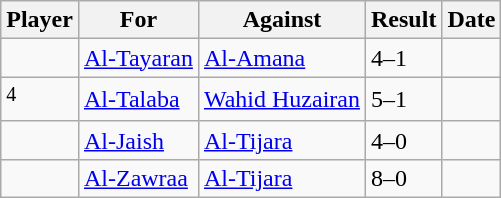<table class="wikitable sortable">
<tr>
<th>Player</th>
<th>For</th>
<th>Against</th>
<th align=center>Result</th>
<th>Date</th>
</tr>
<tr>
<td> </td>
<td><a href='#'>Al-Tayaran</a></td>
<td><a href='#'>Al-Amana</a></td>
<td>4–1</td>
<td></td>
</tr>
<tr>
<td> <sup>4</sup></td>
<td><a href='#'>Al-Talaba</a></td>
<td><a href='#'>Wahid Huzairan</a></td>
<td>5–1</td>
<td></td>
</tr>
<tr>
<td> </td>
<td><a href='#'>Al-Jaish</a></td>
<td><a href='#'>Al-Tijara</a></td>
<td>4–0</td>
<td></td>
</tr>
<tr>
<td> </td>
<td><a href='#'>Al-Zawraa</a></td>
<td><a href='#'>Al-Tijara</a></td>
<td>8–0</td>
<td></td>
</tr>
</table>
